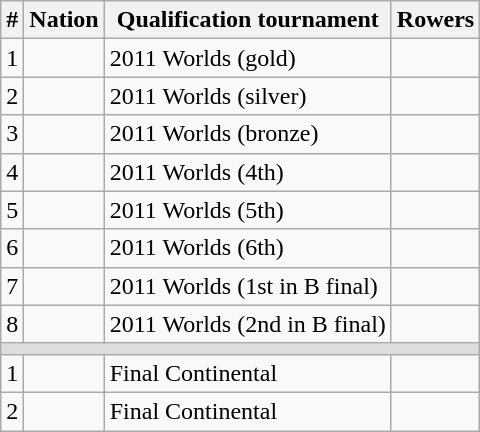<table class="wikitable">
<tr>
<th>#</th>
<th>Nation</th>
<th>Qualification tournament</th>
<th>Rowers</th>
</tr>
<tr>
<td>1</td>
<td></td>
<td>2011 Worlds (gold)</td>
<td></td>
</tr>
<tr>
<td>2</td>
<td></td>
<td>2011 Worlds (silver)</td>
<td></td>
</tr>
<tr>
<td>3</td>
<td></td>
<td>2011 Worlds (bronze)</td>
<td></td>
</tr>
<tr>
<td>4</td>
<td></td>
<td>2011 Worlds (4th)</td>
<td></td>
</tr>
<tr>
<td>5</td>
<td></td>
<td>2011 Worlds (5th)</td>
<td></td>
</tr>
<tr>
<td>6</td>
<td></td>
<td>2011 Worlds (6th)</td>
<td></td>
</tr>
<tr>
<td>7</td>
<td></td>
<td>2011 Worlds (1st in B final)</td>
<td></td>
</tr>
<tr>
<td>8</td>
<td></td>
<td>2011 Worlds (2nd in B final)</td>
<td></td>
</tr>
<tr bgcolor=#DDDDDD>
<td colspan=4></td>
</tr>
<tr>
<td>1</td>
<td></td>
<td>Final Continental</td>
<td></td>
</tr>
<tr>
<td>2</td>
<td></td>
<td>Final Continental</td>
<td></td>
</tr>
</table>
